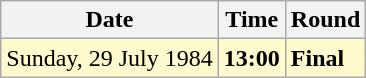<table class="wikitable">
<tr>
<th>Date</th>
<th>Time</th>
<th>Round</th>
</tr>
<tr style=background:lemonchiffon>
<td>Sunday, 29 July 1984</td>
<td><strong>13:00</strong></td>
<td><strong>Final</strong></td>
</tr>
</table>
